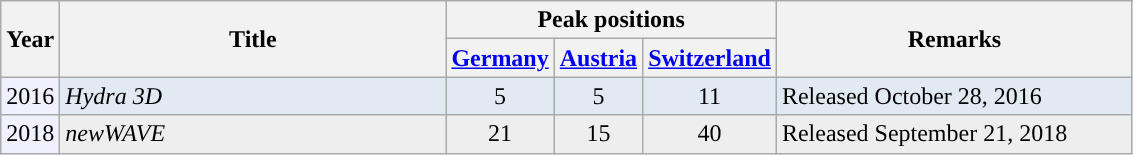<table class="wikitable">
<tr class="hintergrundfarbe8">
<th rowspan="2">Year</th>
<th width="250" rowspan="2">Title</th>
<th colspan="3">Peak positions</th>
<th width="230" rowspan="2">Remarks</th>
</tr>
<tr class="hintergrundfarbe8">
<th width="50"><a href='#'>Germany</a><br></th>
<th width="50"><a href='#'>Austria</a></th>
<th width="50"><a href='#'>Switzerland</a><br></th>
</tr>
<tr bgcolor="#E1E9F3">
<td bgcolor="#f0f0ff">2016</td>
<td><em>Hydra 3D</em></td>
<td align="center" >5</td>
<td align="center" >5</td>
<td align="center" >11</td>
<td>Released October 28, 2016</td>
</tr>
<tr bgcolor="#eeeeee">
<td bgcolor="#f0f0ff">2018</td>
<td><em>newWAVE</em></td>
<td align="center" >21</td>
<td align="center" >15</td>
<td align="center" >40</td>
<td>Released September 21, 2018</td>
</tr>
</table>
